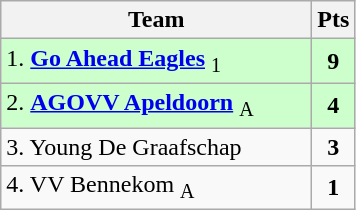<table class="wikitable" style="text-align:center; float:left; margin-right:1em">
<tr>
<th style="width:200px">Team</th>
<th width=20>Pts</th>
</tr>
<tr bgcolor=ccffcc>
<td align=left>1. <strong><a href='#'>Go Ahead Eagles</a></strong> <sub>1</sub></td>
<td><strong>9</strong></td>
</tr>
<tr bgcolor=ccffcc>
<td align=left>2. <strong><a href='#'>AGOVV Apeldoorn</a></strong> <sub>A</sub></td>
<td><strong>4</strong></td>
</tr>
<tr>
<td align=left>3. Young De Graafschap</td>
<td><strong>3</strong></td>
</tr>
<tr>
<td align=left>4. VV Bennekom <sub>A</sub></td>
<td><strong>1</strong></td>
</tr>
</table>
